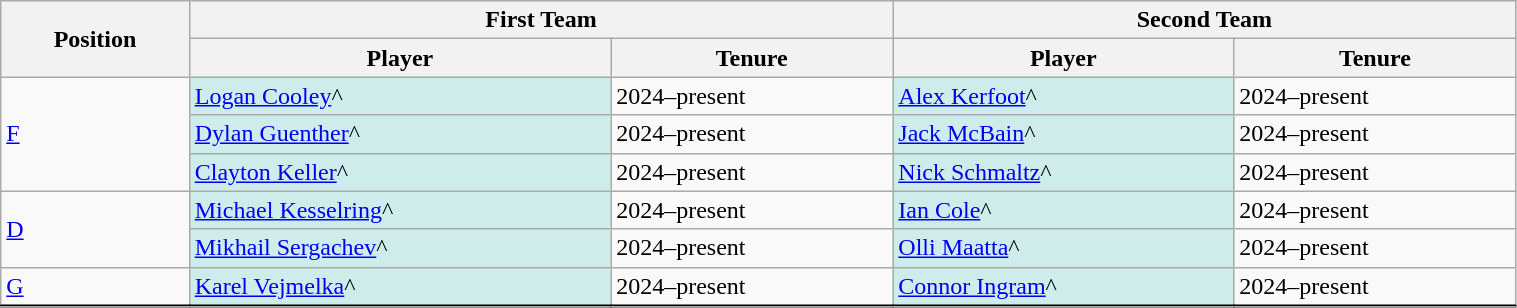<table class="wikitable" style="width:80%">
<tr>
<th rowspan=2>Position</th>
<th colspan=2>First Team</th>
<th colspan=2>Second Team</th>
</tr>
<tr>
<th>Player</th>
<th>Tenure</th>
<th>Player</th>
<th>Tenure</th>
</tr>
<tr>
<td rowspan="3"><a href='#'>F</a></td>
<td bgcolor="#CFECEC"><a href='#'>Logan Cooley</a>^</td>
<td>2024–present</td>
<td bgcolor="#CFECEC"><a href='#'>Alex Kerfoot</a>^</td>
<td>2024–present</td>
</tr>
<tr>
<td bgcolor="#CFECEC"><a href='#'>Dylan Guenther</a>^</td>
<td>2024–present</td>
<td bgcolor="#CFECEC"><a href='#'>Jack McBain</a>^</td>
<td>2024–present</td>
</tr>
<tr>
<td bgcolor="#CFECEC"><a href='#'>Clayton Keller</a>^</td>
<td>2024–present</td>
<td bgcolor="#CFECEC"><a href='#'>Nick Schmaltz</a>^</td>
<td>2024–present</td>
</tr>
<tr>
<td rowspan="2"><a href='#'>D</a></td>
<td bgcolor="#CFECEC"><a href='#'>Michael Kesselring</a>^</td>
<td>2024–present</td>
<td bgcolor="#CFECEC"><a href='#'>Ian Cole</a>^</td>
<td>2024–present</td>
</tr>
<tr>
<td bgcolor="#CFECEC"><a href='#'>Mikhail Sergachev</a>^</td>
<td>2024–present</td>
<td bgcolor="#CFECEC"><a href='#'>Olli Maatta</a>^</td>
<td>2024–present</td>
</tr>
<tr>
<td><a href='#'>G</a></td>
<td bgcolor="#CFECEC"><a href='#'>Karel Vejmelka</a>^</td>
<td>2024–present</td>
<td bgcolor="#CFECEC"><a href='#'>Connor Ingram</a>^</td>
<td>2024–present</td>
</tr>
<tr style="border-top:2px solid black">
</tr>
</table>
